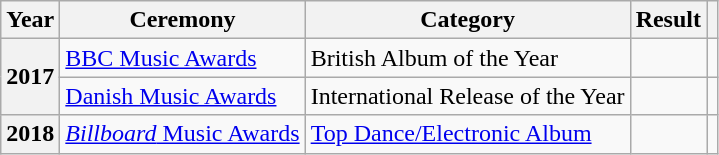<table class="wikitable sortable plainrowheaders" style="border:none; margin:0;">
<tr>
<th scope="col">Year</th>
<th scope="col">Ceremony</th>
<th scope="col">Category</th>
<th scope="col">Result</th>
<th scope="col" class="unsortable"></th>
</tr>
<tr>
<th scope="row" rowspan="2">2017</th>
<td><a href='#'>BBC Music Awards</a></td>
<td>British Album of the Year</td>
<td></td>
<td></td>
</tr>
<tr>
<td><a href='#'>Danish Music Awards</a></td>
<td>International Release of the Year</td>
<td></td>
<td></td>
</tr>
<tr>
<th scope="row">2018</th>
<td><a href='#'><em>Billboard</em> Music Awards</a></td>
<td><a href='#'>Top Dance/Electronic Album</a></td>
<td></td>
<td></td>
</tr>
</table>
